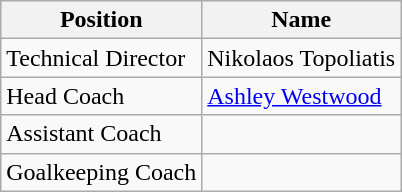<table class="wikitable">
<tr>
<th>Position</th>
<th>Name</th>
</tr>
<tr>
<td>Technical Director</td>
<td> Nikolaos Topoliatis</td>
</tr>
<tr>
<td>Head Coach</td>
<td> <a href='#'>Ashley Westwood</a></td>
</tr>
<tr>
<td>Assistant Coach</td>
<td></td>
</tr>
<tr>
<td>Goalkeeping Coach</td>
<td></td>
</tr>
</table>
